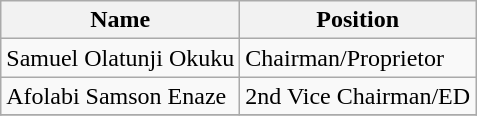<table class="wikitable">
<tr>
<th>Name</th>
<th>Position</th>
</tr>
<tr>
<td>Samuel Olatunji Okuku</td>
<td>Chairman/Proprietor</td>
</tr>
<tr>
<td>Afolabi Samson Enaze</td>
<td>2nd Vice Chairman/ED</td>
</tr>
<tr>
</tr>
</table>
